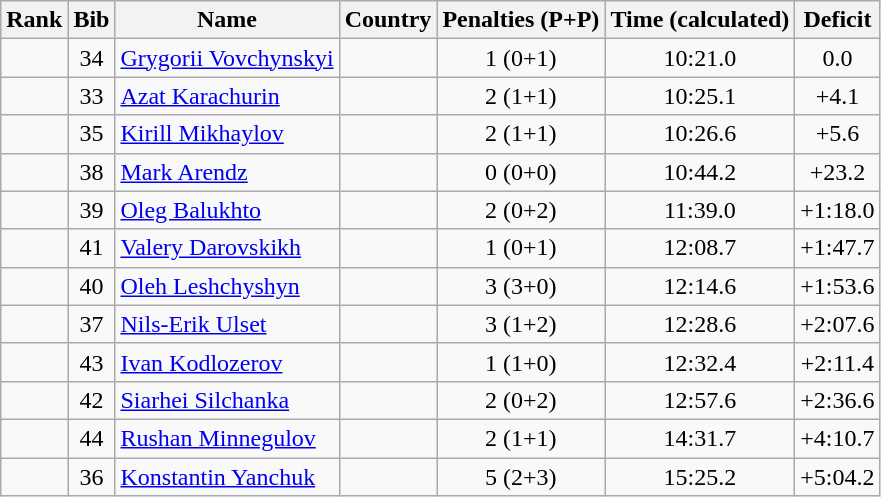<table class="wikitable sortable" style="text-align:center">
<tr>
<th>Rank</th>
<th>Bib</th>
<th>Name</th>
<th>Country</th>
<th>Penalties  (P+P)</th>
<th>Time (calculated)</th>
<th>Deficit</th>
</tr>
<tr>
<td></td>
<td>34</td>
<td align=left><a href='#'>Grygorii Vovchynskyi</a></td>
<td align=left></td>
<td>1 (0+1)</td>
<td>10:21.0</td>
<td>0.0</td>
</tr>
<tr>
<td></td>
<td>33</td>
<td align=left><a href='#'>Azat Karachurin</a></td>
<td align=left></td>
<td>2 (1+1)</td>
<td>10:25.1</td>
<td>+4.1</td>
</tr>
<tr>
<td></td>
<td>35</td>
<td align=left><a href='#'>Kirill Mikhaylov</a></td>
<td align=left></td>
<td>2 (1+1)</td>
<td>10:26.6</td>
<td>+5.6</td>
</tr>
<tr>
<td></td>
<td>38</td>
<td align=left><a href='#'>Mark Arendz</a></td>
<td align=left></td>
<td>0 (0+0)</td>
<td>10:44.2</td>
<td>+23.2</td>
</tr>
<tr>
<td></td>
<td>39</td>
<td align=left><a href='#'>Oleg Balukhto</a></td>
<td align=left></td>
<td>2 (0+2)</td>
<td>11:39.0</td>
<td>+1:18.0</td>
</tr>
<tr>
<td></td>
<td>41</td>
<td align=left><a href='#'>Valery Darovskikh</a></td>
<td align=left></td>
<td>1 (0+1)</td>
<td>12:08.7</td>
<td>+1:47.7</td>
</tr>
<tr>
<td></td>
<td>40</td>
<td align=left><a href='#'>Oleh Leshchyshyn</a></td>
<td align=left></td>
<td>3 (3+0)</td>
<td>12:14.6</td>
<td>+1:53.6</td>
</tr>
<tr>
<td></td>
<td>37</td>
<td align=left><a href='#'>Nils-Erik Ulset</a></td>
<td align=left></td>
<td>3 (1+2)</td>
<td>12:28.6</td>
<td>+2:07.6</td>
</tr>
<tr>
<td></td>
<td>43</td>
<td align=left><a href='#'>Ivan Kodlozerov</a></td>
<td align=left></td>
<td>1 (1+0)</td>
<td>12:32.4</td>
<td>+2:11.4</td>
</tr>
<tr>
<td></td>
<td>42</td>
<td align=left><a href='#'>Siarhei Silchanka</a></td>
<td align=left></td>
<td>2 (0+2)</td>
<td>12:57.6</td>
<td>+2:36.6</td>
</tr>
<tr>
<td></td>
<td>44</td>
<td align=left><a href='#'>Rushan Minnegulov</a></td>
<td align=left></td>
<td>2 (1+1)</td>
<td>14:31.7</td>
<td>+4:10.7</td>
</tr>
<tr>
<td></td>
<td>36</td>
<td align=left><a href='#'>Konstantin Yanchuk</a></td>
<td align=left></td>
<td>5 (2+3)</td>
<td>15:25.2</td>
<td>+5:04.2</td>
</tr>
</table>
